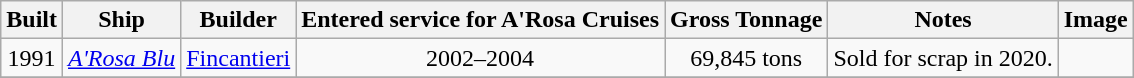<table class="wikitable">
<tr>
<th>Built</th>
<th>Ship</th>
<th>Builder</th>
<th>Entered service for A'Rosa Cruises</th>
<th>Gross Tonnage</th>
<th>Notes</th>
<th>Image</th>
</tr>
<tr>
<td align="Center">1991</td>
<td><em><a href='#'>A'Rosa Blu</a></em></td>
<td align="Center"><a href='#'>Fincantieri</a></td>
<td align="Center">2002–2004</td>
<td align="Center">69,845 tons</td>
<td align="Left">Sold for scrap in 2020.</td>
<td></td>
</tr>
<tr>
</tr>
</table>
